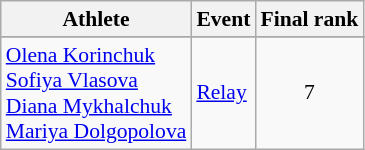<table class="wikitable" style="font-size:90%">
<tr>
<th>Athlete</th>
<th>Event</th>
<th>Final rank</th>
</tr>
<tr style="font-size:95%">
</tr>
<tr align=center>
<td align=left><a href='#'>Olena Korinchuk</a><br><a href='#'>Sofiya Vlasova</a><br><a href='#'>Diana Mykhalchuk</a><br><a href='#'>Mariya Dolgopolova</a></td>
<td align=left><a href='#'>Relay</a></td>
<td>7</td>
</tr>
</table>
